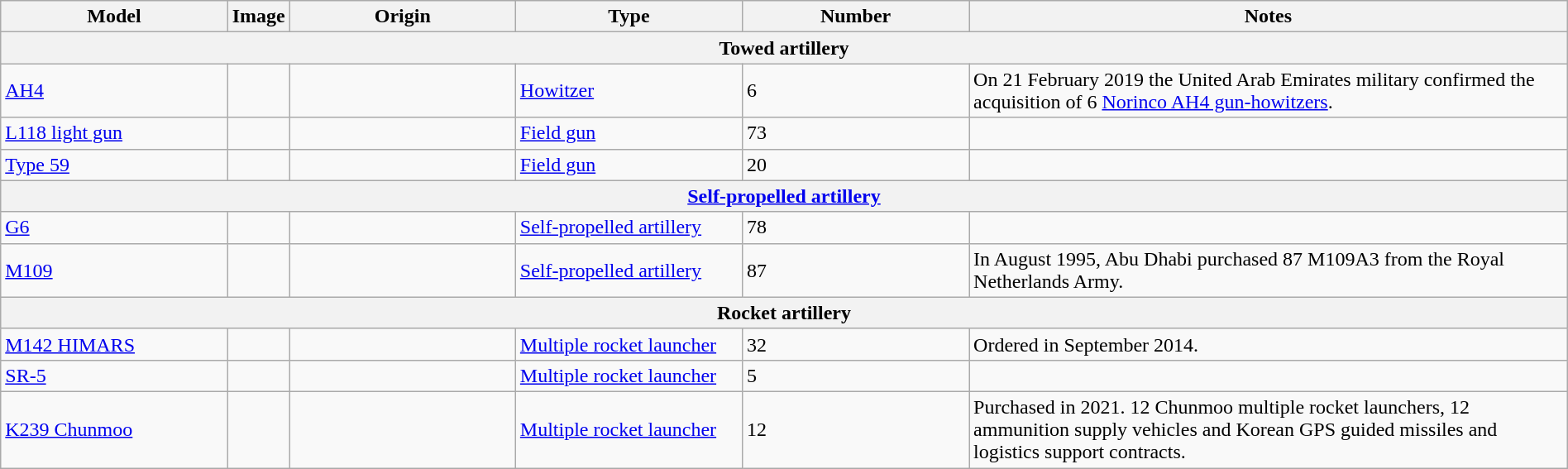<table class="wikitable" style="width:100%;">
<tr>
<th style="width:15%;">Model</th>
<th style="width:0%;">Image</th>
<th style="width:15%;">Origin</th>
<th style="width:15%;">Type</th>
<th style="width:15%;">Number</th>
<th style="width:40%;">Notes</th>
</tr>
<tr>
<th colspan="6">Towed artillery</th>
</tr>
<tr>
<td><a href='#'>AH4</a></td>
<td></td>
<td></td>
<td><a href='#'>Howitzer</a></td>
<td>6</td>
<td>On 21 February 2019 the United Arab Emirates military confirmed the acquisition of 6 <a href='#'>Norinco AH4 gun-howitzers</a>.</td>
</tr>
<tr>
<td><a href='#'>L118 light gun</a></td>
<td></td>
<td></td>
<td><a href='#'>Field gun</a></td>
<td>73</td>
<td></td>
</tr>
<tr>
<td><a href='#'>Type 59</a></td>
<td></td>
<td></td>
<td><a href='#'>Field gun</a></td>
<td>20</td>
<td></td>
</tr>
<tr>
<th colspan="6"><a href='#'>Self-propelled artillery</a></th>
</tr>
<tr>
<td><a href='#'>G6</a></td>
<td></td>
<td></td>
<td><a href='#'>Self-propelled artillery</a></td>
<td>78</td>
<td></td>
</tr>
<tr>
<td><a href='#'>M109</a></td>
<td></td>
<td></td>
<td><a href='#'>Self-propelled artillery</a></td>
<td>87</td>
<td>In August 1995, Abu Dhabi purchased 87 M109A3 from the Royal Netherlands Army.</td>
</tr>
<tr>
<th colspan="6">Rocket artillery</th>
</tr>
<tr>
<td><a href='#'>M142 HIMARS</a></td>
<td></td>
<td></td>
<td><a href='#'>Multiple rocket launcher</a></td>
<td>32</td>
<td>Ordered in September 2014.</td>
</tr>
<tr>
<td><a href='#'>SR-5</a></td>
<td></td>
<td></td>
<td><a href='#'>Multiple rocket launcher</a></td>
<td>5</td>
<td></td>
</tr>
<tr>
<td><a href='#'>K239 Chunmoo</a></td>
<td></td>
<td></td>
<td><a href='#'>Multiple rocket launcher</a></td>
<td>12</td>
<td>Purchased in 2021. 12 Chunmoo multiple rocket launchers, 12 ammunition supply vehicles and Korean GPS guided missiles and logistics support contracts.</td>
</tr>
</table>
